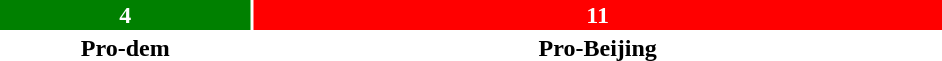<table style="width:50%; text-align:center;">
<tr style="color:white;">
<td style="background:green; width:26.67%;"><strong>4</strong></td>
<td style="background:red; width:73.33%;"><strong>11</strong></td>
</tr>
<tr>
<td><span><strong>Pro-dem</strong></span></td>
<td><span><strong>Pro-Beijing</strong></span></td>
</tr>
</table>
